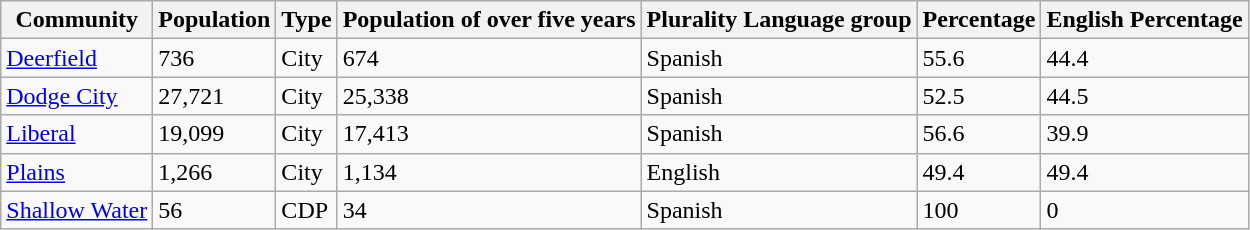<table class="wikitable sortable">
<tr>
<th>Community</th>
<th>Population</th>
<th>Type</th>
<th>Population of over five years</th>
<th>Plurality Language group</th>
<th>Percentage</th>
<th>English Percentage</th>
</tr>
<tr>
<td><a href='#'>Deerfield</a></td>
<td>736</td>
<td>City</td>
<td>674</td>
<td>Spanish</td>
<td>55.6</td>
<td>44.4</td>
</tr>
<tr>
<td><a href='#'>Dodge City</a></td>
<td>27,721</td>
<td>City</td>
<td>25,338</td>
<td>Spanish</td>
<td>52.5</td>
<td>44.5</td>
</tr>
<tr>
<td><a href='#'>Liberal</a></td>
<td>19,099</td>
<td>City</td>
<td>17,413</td>
<td>Spanish</td>
<td>56.6</td>
<td>39.9</td>
</tr>
<tr>
<td><a href='#'>Plains</a></td>
<td>1,266</td>
<td>City</td>
<td>1,134</td>
<td>English</td>
<td>49.4</td>
<td>49.4</td>
</tr>
<tr>
<td><a href='#'>Shallow Water</a></td>
<td>56</td>
<td>CDP</td>
<td>34</td>
<td>Spanish</td>
<td>100</td>
<td>0</td>
</tr>
</table>
